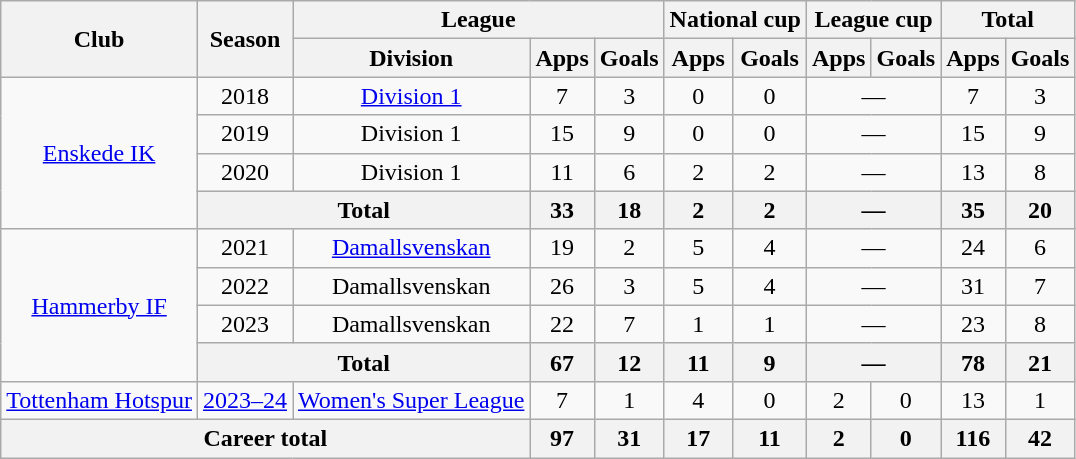<table class="wikitable" style="text-align:center">
<tr>
<th rowspan="2">Club</th>
<th rowspan="2">Season</th>
<th colspan="3">League</th>
<th colspan="2">National cup</th>
<th colspan="2">League cup</th>
<th colspan="2">Total</th>
</tr>
<tr>
<th>Division</th>
<th>Apps</th>
<th>Goals</th>
<th>Apps</th>
<th>Goals</th>
<th>Apps</th>
<th>Goals</th>
<th>Apps</th>
<th>Goals</th>
</tr>
<tr>
<td rowspan="4"><a href='#'>Enskede IK</a></td>
<td>2018</td>
<td><a href='#'>Division 1</a></td>
<td>7</td>
<td>3</td>
<td>0</td>
<td>0</td>
<td colspan="2">—</td>
<td>7</td>
<td>3</td>
</tr>
<tr>
<td>2019</td>
<td>Division 1</td>
<td>15</td>
<td>9</td>
<td>0</td>
<td>0</td>
<td colspan="2">—</td>
<td>15</td>
<td>9</td>
</tr>
<tr>
<td>2020</td>
<td>Division 1</td>
<td>11</td>
<td>6</td>
<td>2</td>
<td>2</td>
<td colspan="2">—</td>
<td>13</td>
<td>8</td>
</tr>
<tr>
<th colspan="2">Total</th>
<th>33</th>
<th>18</th>
<th>2</th>
<th>2</th>
<th colspan="2">—</th>
<th>35</th>
<th>20</th>
</tr>
<tr>
<td rowspan="4"><a href='#'>Hammerby IF</a></td>
<td>2021</td>
<td><a href='#'>Damallsvenskan</a></td>
<td>19</td>
<td>2</td>
<td>5</td>
<td>4</td>
<td colspan="2">—</td>
<td>24</td>
<td>6</td>
</tr>
<tr>
<td>2022</td>
<td>Damallsvenskan</td>
<td>26</td>
<td>3</td>
<td>5</td>
<td>4</td>
<td colspan="2">—</td>
<td>31</td>
<td>7</td>
</tr>
<tr>
<td>2023</td>
<td>Damallsvenskan</td>
<td>22</td>
<td>7</td>
<td>1</td>
<td>1</td>
<td colspan="2">—</td>
<td>23</td>
<td>8</td>
</tr>
<tr>
<th colspan="2">Total</th>
<th>67</th>
<th>12</th>
<th>11</th>
<th>9</th>
<th colspan="2">—</th>
<th>78</th>
<th>21</th>
</tr>
<tr>
<td><a href='#'>Tottenham Hotspur</a></td>
<td><a href='#'>2023–24</a></td>
<td><a href='#'>Women's Super League</a></td>
<td>7</td>
<td>1</td>
<td>4</td>
<td>0</td>
<td>2</td>
<td>0</td>
<td>13</td>
<td>1</td>
</tr>
<tr>
<th colspan="3">Career total</th>
<th>97</th>
<th>31</th>
<th>17</th>
<th>11</th>
<th>2</th>
<th>0</th>
<th>116</th>
<th>42</th>
</tr>
</table>
